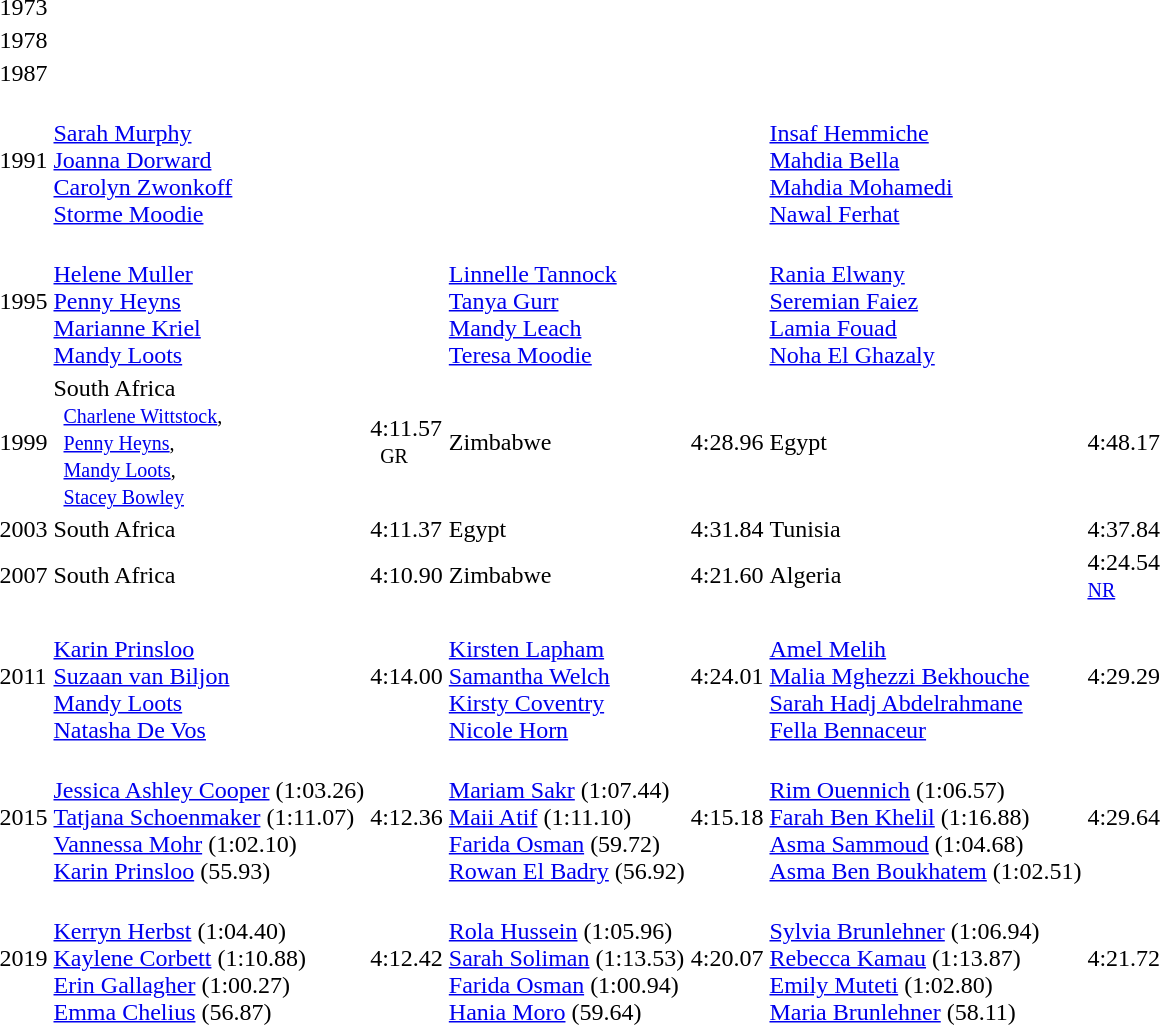<table>
<tr>
<td>1973</td>
<td valign="top"></td>
<td></td>
<td valign="top"></td>
<td></td>
<td valign="top"></td>
<td></td>
</tr>
<tr>
<td>1978</td>
<td valign="top"></td>
<td></td>
<td valign="top"></td>
<td></td>
<td valign="top"></td>
<td></td>
</tr>
<tr>
<td>1987</td>
<td valign="top"></td>
<td></td>
<td valign="top"></td>
<td></td>
<td valign="top"></td>
<td></td>
</tr>
<tr>
<td>1991</td>
<td valign="top"> <br><a href='#'>Sarah Murphy</a><br><a href='#'>Joanna Dorward</a><br><a href='#'>Carolyn Zwonkoff</a><br><a href='#'>Storme Moodie</a></td>
<td></td>
<td valign="top"></td>
<td></td>
<td valign="top"> <br><a href='#'>Insaf Hemmiche</a><br><a href='#'>Mahdia Bella</a><br><a href='#'>Mahdia Mohamedi</a><br><a href='#'>Nawal Ferhat</a></td>
<td></td>
</tr>
<tr>
<td>1995</td>
<td valign="top"> <br>  <a href='#'>Helene Muller</a>  <br> <a href='#'>Penny Heyns</a>  <br> <a href='#'>Marianne Kriel </a><br> <a href='#'>Mandy Loots</a></td>
<td></td>
<td valign="top"> <br><a href='#'>Linnelle Tannock</a> <br>   <a href='#'>Tanya Gurr</a>  <br> <a href='#'>Mandy Leach</a> <br><a href='#'>Teresa Moodie</a></td>
<td></td>
<td valign="top"> <br><a href='#'>Rania Elwany</a>  <br>   <a href='#'>Seremian Faiez</a>  <br> <a href='#'>Lamia Fouad</a>  <br> <a href='#'>Noha El Ghazaly</a></td>
<td></td>
</tr>
<tr>
<td>1999</td>
<td> South Africa <small><br>  <a href='#'>Charlene Wittstock</a>, <br>  <a href='#'>Penny Heyns</a>, <br>  <a href='#'>Mandy Loots</a>, <br>  <a href='#'>Stacey Bowley</a> </small></td>
<td>4:11.57 <small><br>   GR</small></td>
<td> Zimbabwe</td>
<td>4:28.96</td>
<td> Egypt</td>
<td>4:48.17</td>
</tr>
<tr>
<td>2003</td>
<td> South Africa</td>
<td>4:11.37</td>
<td> Egypt</td>
<td>4:31.84</td>
<td> Tunisia</td>
<td>4:37.84</td>
</tr>
<tr>
<td>2007</td>
<td> South Africa</td>
<td>4:10.90</td>
<td> Zimbabwe</td>
<td>4:21.60</td>
<td> Algeria</td>
<td>4:24.54 <br><small><a href='#'>NR</a></small></td>
</tr>
<tr>
<td>2011</td>
<td><br><a href='#'>Karin Prinsloo</a><br><a href='#'>Suzaan van Biljon</a> <br><a href='#'>Mandy Loots</a><br><a href='#'>Natasha De Vos</a></td>
<td>4:14.00</td>
<td><br><a href='#'>Kirsten Lapham</a><br><a href='#'>Samantha Welch</a> <br><a href='#'>Kirsty Coventry</a><br><a href='#'>Nicole Horn</a></td>
<td>4:24.01</td>
<td><br><a href='#'>Amel Melih</a><br><a href='#'>Malia Mghezzi Bekhouche</a> <br><a href='#'>Sarah Hadj Abdelrahmane</a><br><a href='#'>Fella Bennaceur</a></td>
<td>4:29.29</td>
</tr>
<tr>
<td>2015</td>
<td><br><a href='#'>Jessica Ashley Cooper</a> (1:03.26)<br><a href='#'>Tatjana Schoenmaker</a> (1:11.07)<br><a href='#'>Vannessa Mohr</a> (1:02.10)<br><a href='#'>Karin Prinsloo</a> (55.93)</td>
<td>4:12.36</td>
<td><br><a href='#'>Mariam Sakr</a> (1:07.44)<br><a href='#'>Maii Atif</a> (1:11.10)<br><a href='#'>Farida Osman</a> (59.72)<br><a href='#'>Rowan El Badry</a> (56.92)</td>
<td>4:15.18</td>
<td><br><a href='#'>Rim Ouennich</a> (1:06.57)<br><a href='#'>Farah Ben Khelil</a> (1:16.88)<br><a href='#'>Asma Sammoud</a> (1:04.68)<br><a href='#'>Asma Ben Boukhatem</a> (1:02.51)</td>
<td>4:29.64</td>
</tr>
<tr>
<td>2019</td>
<td><br><a href='#'>Kerryn Herbst</a> (1:04.40)<br><a href='#'>Kaylene Corbett</a> (1:10.88)<br><a href='#'>Erin Gallagher</a> (1:00.27)<br><a href='#'>Emma Chelius</a> (56.87)</td>
<td>4:12.42</td>
<td><br><a href='#'>Rola Hussein</a> (1:05.96)<br><a href='#'>Sarah Soliman</a> (1:13.53)<br><a href='#'>Farida Osman</a> (1:00.94)<br><a href='#'>Hania Moro</a> (59.64)</td>
<td>4:20.07</td>
<td><br><a href='#'>Sylvia Brunlehner</a> (1:06.94)<br><a href='#'>Rebecca Kamau</a> (1:13.87)<br><a href='#'>Emily Muteti</a> (1:02.80)<br><a href='#'>Maria Brunlehner</a> (58.11)</td>
<td>4:21.72</td>
</tr>
</table>
